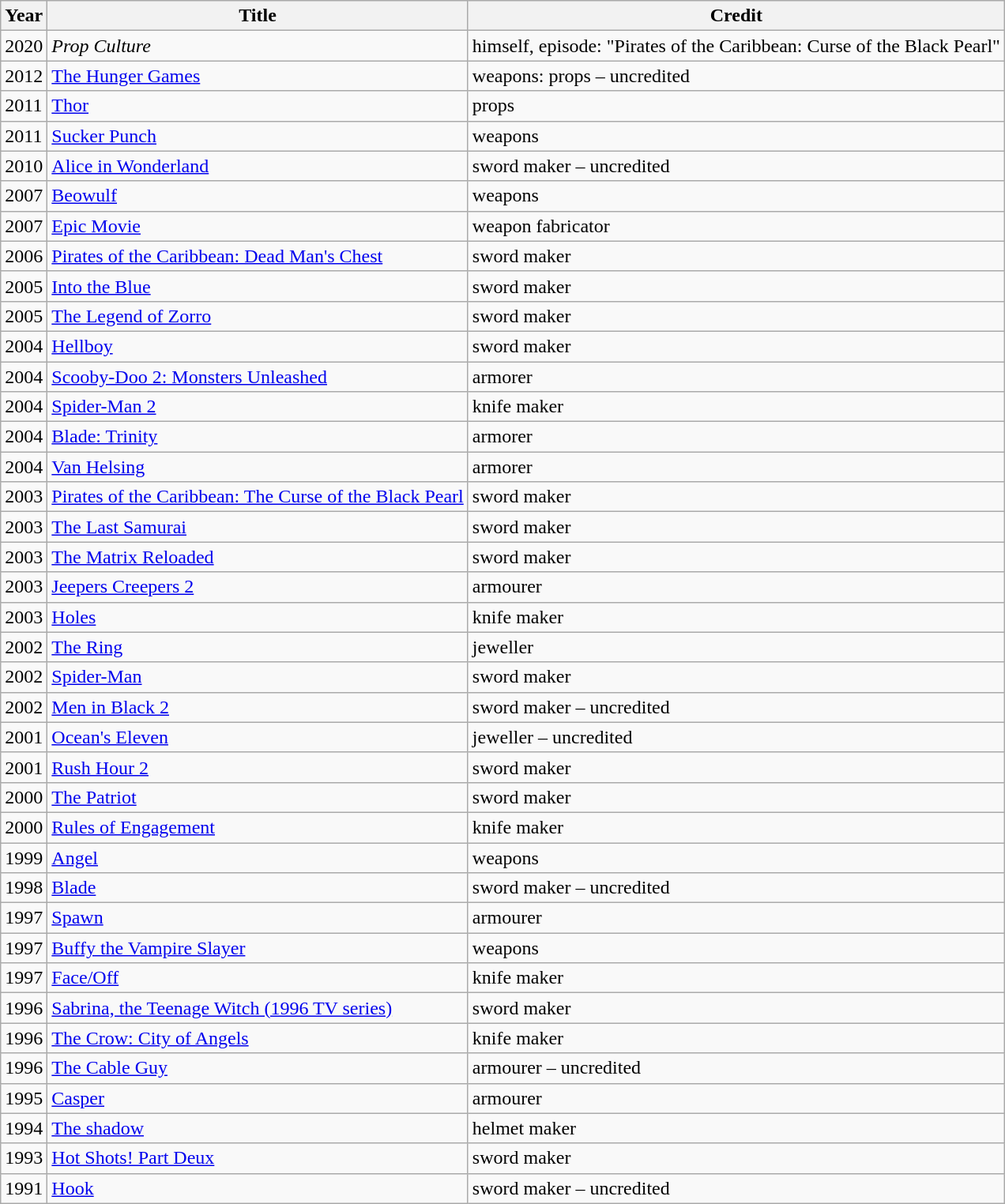<table class="wikitable">
<tr>
<th>Year</th>
<th>Title</th>
<th>Credit</th>
</tr>
<tr>
<td>2020</td>
<td><em>Prop Culture</em></td>
<td>himself, episode: "Pirates of the Caribbean: Curse of the Black Pearl"</td>
</tr>
<tr>
<td>2012</td>
<td><a href='#'>The Hunger Games</a></td>
<td>weapons: props – uncredited</td>
</tr>
<tr>
<td>2011</td>
<td><a href='#'>Thor</a></td>
<td>props</td>
</tr>
<tr>
<td>2011</td>
<td><a href='#'>Sucker Punch</a></td>
<td>weapons</td>
</tr>
<tr>
<td>2010</td>
<td><a href='#'>Alice in Wonderland</a></td>
<td>sword maker – uncredited</td>
</tr>
<tr>
<td>2007</td>
<td><a href='#'>Beowulf</a></td>
<td>weapons</td>
</tr>
<tr>
<td>2007</td>
<td><a href='#'>Epic Movie</a></td>
<td>weapon fabricator</td>
</tr>
<tr>
<td>2006</td>
<td><a href='#'>Pirates of the Caribbean: Dead Man's Chest</a></td>
<td>sword maker</td>
</tr>
<tr>
<td>2005</td>
<td><a href='#'>Into the Blue</a></td>
<td>sword maker</td>
</tr>
<tr>
<td>2005</td>
<td><a href='#'>The Legend of Zorro</a></td>
<td>sword maker</td>
</tr>
<tr>
<td>2004</td>
<td><a href='#'>Hellboy</a></td>
<td>sword maker</td>
</tr>
<tr>
<td>2004</td>
<td><a href='#'>Scooby-Doo 2: Monsters Unleashed</a></td>
<td>armorer</td>
</tr>
<tr>
<td>2004</td>
<td><a href='#'>Spider-Man 2</a></td>
<td>knife maker</td>
</tr>
<tr>
<td>2004</td>
<td><a href='#'>Blade: Trinity</a></td>
<td>armorer</td>
</tr>
<tr>
<td>2004</td>
<td><a href='#'>Van Helsing</a></td>
<td>armorer</td>
</tr>
<tr>
<td>2003</td>
<td><a href='#'>Pirates of the Caribbean: The Curse of the Black Pearl</a></td>
<td>sword maker</td>
</tr>
<tr>
<td>2003</td>
<td><a href='#'>The Last Samurai</a></td>
<td>sword maker</td>
</tr>
<tr>
<td>2003</td>
<td><a href='#'>The Matrix Reloaded</a></td>
<td>sword maker</td>
</tr>
<tr>
<td>2003</td>
<td><a href='#'>Jeepers Creepers 2</a></td>
<td>armourer</td>
</tr>
<tr>
<td>2003</td>
<td><a href='#'>Holes</a></td>
<td>knife maker</td>
</tr>
<tr>
<td>2002</td>
<td><a href='#'>The Ring</a></td>
<td>jeweller</td>
</tr>
<tr>
<td>2002</td>
<td><a href='#'>Spider-Man</a></td>
<td>sword maker</td>
</tr>
<tr>
<td>2002</td>
<td><a href='#'>Men in Black 2</a></td>
<td>sword maker – uncredited</td>
</tr>
<tr>
<td>2001</td>
<td><a href='#'>Ocean's Eleven</a></td>
<td>jeweller – uncredited</td>
</tr>
<tr>
<td>2001</td>
<td><a href='#'>Rush Hour 2</a></td>
<td>sword maker</td>
</tr>
<tr>
<td>2000</td>
<td><a href='#'>The Patriot</a></td>
<td>sword maker</td>
</tr>
<tr>
<td>2000</td>
<td><a href='#'>Rules of Engagement</a></td>
<td>knife maker</td>
</tr>
<tr>
<td>1999</td>
<td><a href='#'>Angel</a></td>
<td>weapons</td>
</tr>
<tr>
<td>1998</td>
<td><a href='#'>Blade</a></td>
<td>sword maker – uncredited</td>
</tr>
<tr>
<td>1997</td>
<td><a href='#'>Spawn</a></td>
<td>armourer</td>
</tr>
<tr>
<td>1997</td>
<td><a href='#'>Buffy the Vampire Slayer</a></td>
<td>weapons</td>
</tr>
<tr>
<td>1997</td>
<td><a href='#'>Face/Off</a></td>
<td>knife maker</td>
</tr>
<tr>
<td>1996</td>
<td><a href='#'>Sabrina, the Teenage Witch (1996 TV series)</a></td>
<td>sword maker</td>
</tr>
<tr>
<td>1996</td>
<td><a href='#'>The Crow: City of Angels</a></td>
<td>knife maker</td>
</tr>
<tr>
<td>1996</td>
<td><a href='#'>The Cable Guy</a></td>
<td>armourer – uncredited</td>
</tr>
<tr>
<td>1995</td>
<td><a href='#'>Casper</a></td>
<td>armourer</td>
</tr>
<tr>
<td>1994</td>
<td><a href='#'>The shadow</a></td>
<td>helmet maker</td>
</tr>
<tr>
<td>1993</td>
<td><a href='#'>Hot Shots! Part Deux</a></td>
<td>sword maker</td>
</tr>
<tr>
<td>1991</td>
<td><a href='#'>Hook</a></td>
<td>sword maker – uncredited</td>
</tr>
</table>
